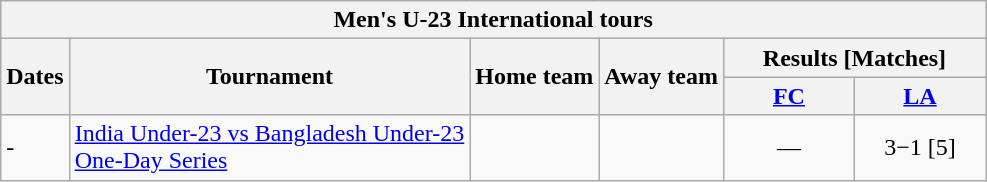<table class="wikitable" style="text-align:center; white-space:nowrap">
<tr>
<th colspan=6>Men's U-23 International tours</th>
</tr>
<tr>
<th rowspan=2>Dates</th>
<th rowspan=2>Tournament</th>
<th rowspan=2>Home team</th>
<th rowspan=2>Away team</th>
<th colspan=2>Results [Matches]</th>
</tr>
<tr>
<th width=80><a href='#'>FC</a></th>
<th width=80><a href='#'>LA</a></th>
</tr>
<tr>
<td style="text-align:left">-<br></td>
<td style="text-align:left"><a href='#'>India Under-23 vs Bangladesh Under-23 <br>One-Day Series</a></td>
<td style="text-align:left"></td>
<td style="text-align:left"></td>
<td>—</td>
<td>3−1 [5]</td>
</tr>
</table>
